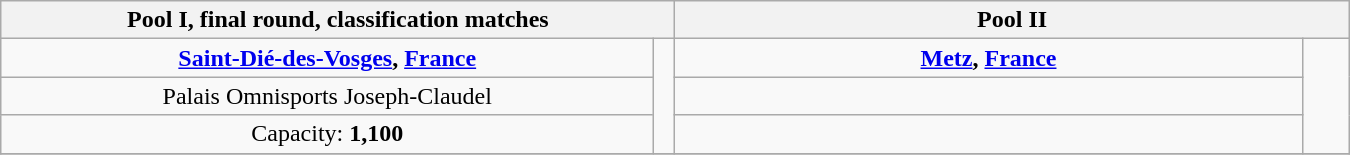<table class="wikitable" style="text-align: center; width: 900px;">
<tr>
<th colspan="2" style="width: 50%;">Pool I, final round, classification matches</th>
<th colspan="2" style="width: 50%;">Pool II</th>
</tr>
<tr>
<td><strong> <a href='#'>Saint-Dié-des-Vosges</a>, <a href='#'>France</a></strong></td>
<td rowspan="3"></td>
<td><strong> <a href='#'>Metz</a>, <a href='#'>France</a></strong></td>
<td rowspan="3"></td>
</tr>
<tr>
<td>Palais Omnisports Joseph-Claudel</td>
<td></td>
</tr>
<tr>
<td>Capacity: <strong>1,100</strong></td>
<td></td>
</tr>
<tr>
</tr>
</table>
